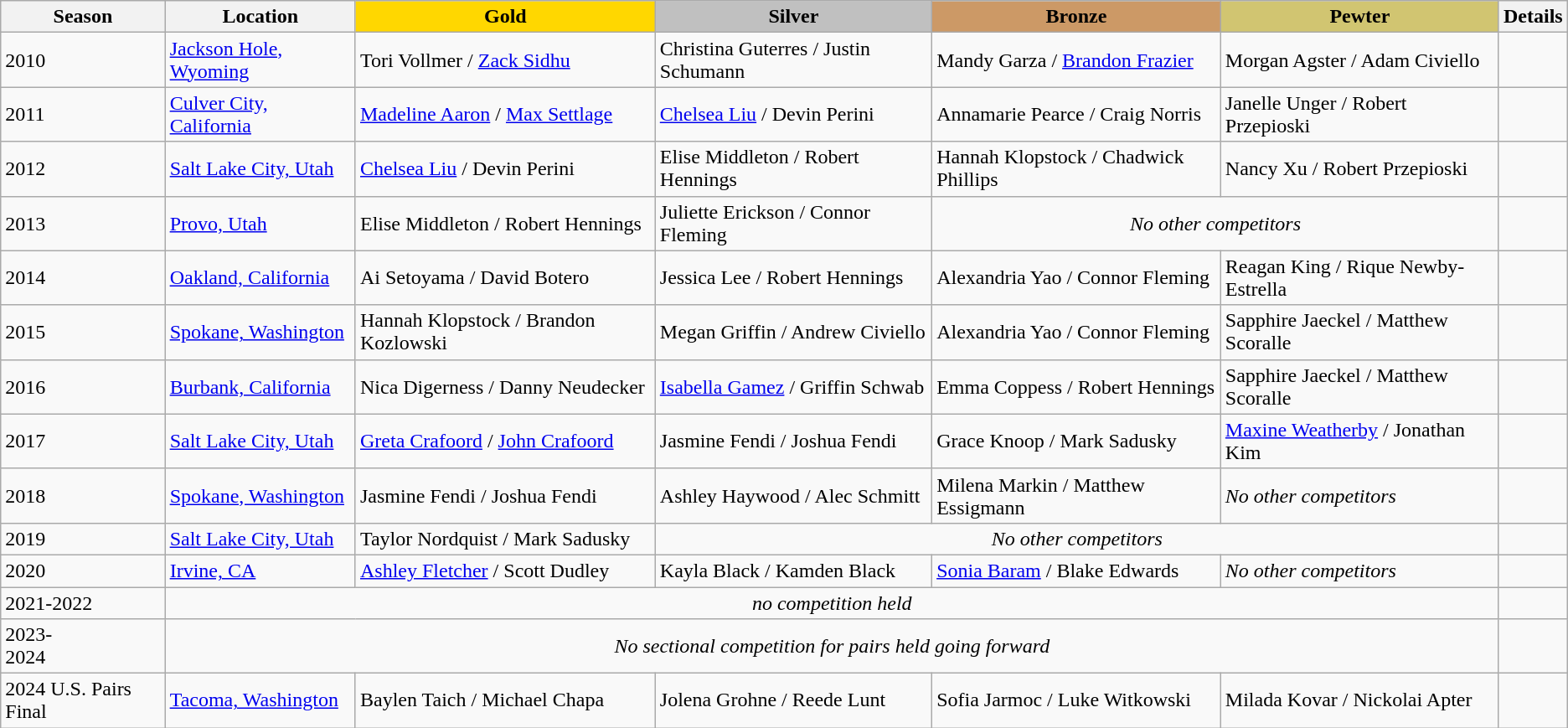<table class="wikitable">
<tr>
<th>Season</th>
<th>Location</th>
<td align=center bgcolor=gold><strong>Gold</strong></td>
<td align=center bgcolor=silver><strong>Silver</strong></td>
<td align=center bgcolor=cc9966><strong>Bronze</strong></td>
<td align=center bgcolor=d1c571><strong>Pewter</strong></td>
<th>Details</th>
</tr>
<tr>
<td>2010</td>
<td><a href='#'>Jackson Hole, Wyoming</a></td>
<td>Tori Vollmer / <a href='#'>Zack Sidhu</a></td>
<td>Christina Guterres / Justin Schumann</td>
<td>Mandy Garza / <a href='#'>Brandon Frazier</a></td>
<td>Morgan Agster / Adam Civiello</td>
<td></td>
</tr>
<tr>
<td>2011</td>
<td><a href='#'>Culver City, California</a></td>
<td><a href='#'>Madeline Aaron</a> / <a href='#'>Max Settlage</a></td>
<td><a href='#'>Chelsea Liu</a> / Devin Perini</td>
<td>Annamarie Pearce / Craig Norris</td>
<td>Janelle Unger / Robert Przepioski</td>
<td></td>
</tr>
<tr>
<td>2012</td>
<td><a href='#'>Salt Lake City, Utah</a></td>
<td><a href='#'>Chelsea Liu</a> / Devin Perini</td>
<td>Elise Middleton / Robert Hennings</td>
<td>Hannah Klopstock / Chadwick Phillips</td>
<td>Nancy Xu / Robert Przepioski</td>
<td></td>
</tr>
<tr>
<td>2013</td>
<td><a href='#'>Provo, Utah</a></td>
<td>Elise Middleton / Robert Hennings</td>
<td>Juliette Erickson / Connor Fleming</td>
<td colspan="2" align=center><em>No other competitors</em></td>
<td></td>
</tr>
<tr>
<td>2014</td>
<td><a href='#'>Oakland, California</a></td>
<td>Ai Setoyama / David Botero</td>
<td>Jessica Lee / Robert Hennings</td>
<td>Alexandria Yao / Connor Fleming</td>
<td>Reagan King / Rique Newby-Estrella</td>
<td></td>
</tr>
<tr>
<td>2015</td>
<td><a href='#'>Spokane, Washington</a></td>
<td>Hannah Klopstock / Brandon Kozlowski</td>
<td>Megan Griffin / Andrew Civiello</td>
<td>Alexandria Yao / Connor Fleming</td>
<td>Sapphire Jaeckel / Matthew Scoralle</td>
<td></td>
</tr>
<tr>
<td>2016</td>
<td><a href='#'>Burbank, California</a></td>
<td>Nica Digerness / Danny Neudecker</td>
<td><a href='#'>Isabella Gamez</a> / Griffin Schwab</td>
<td>Emma Coppess / Robert Hennings</td>
<td>Sapphire Jaeckel / Matthew Scoralle</td>
<td></td>
</tr>
<tr>
<td>2017</td>
<td><a href='#'>Salt Lake City, Utah</a></td>
<td><a href='#'>Greta Crafoord</a> / <a href='#'>John Crafoord</a></td>
<td>Jasmine Fendi / Joshua Fendi</td>
<td>Grace Knoop / Mark Sadusky</td>
<td><a href='#'>Maxine Weatherby</a> / Jonathan Kim</td>
<td></td>
</tr>
<tr>
<td>2018</td>
<td><a href='#'>Spokane, Washington</a></td>
<td>Jasmine Fendi / Joshua Fendi</td>
<td>Ashley Haywood / Alec Schmitt</td>
<td>Milena Markin / Matthew Essigmann</td>
<td><em>No other competitors</em></td>
<td></td>
</tr>
<tr>
<td>2019</td>
<td><a href='#'>Salt Lake City, Utah</a></td>
<td>Taylor Nordquist / Mark Sadusky</td>
<td colspan="3" align=center><em>No other competitors</em></td>
<td></td>
</tr>
<tr>
<td>2020</td>
<td><a href='#'>Irvine, CA</a></td>
<td><a href='#'>Ashley Fletcher</a> / Scott Dudley</td>
<td>Kayla Black / Kamden Black</td>
<td><a href='#'>Sonia Baram</a> / Blake Edwards</td>
<td><em>No other competitors</em></td>
<td></td>
</tr>
<tr>
<td>2021-2022</td>
<td colspan="5" align="center"><em>no competition held</em></td>
<td></td>
</tr>
<tr>
<td>2023-<br>2024</td>
<td colspan="5" align="center"><em>No sectional competition for pairs held going forward</em></td>
<td></td>
</tr>
<tr>
<td>2024 U.S. Pairs Final</td>
<td><a href='#'>Tacoma, Washington</a></td>
<td>Baylen Taich / Michael Chapa</td>
<td>Jolena Grohne / Reede Lunt</td>
<td>Sofia Jarmoc / Luke Witkowski</td>
<td>Milada Kovar / Nickolai Apter</td>
<td></td>
</tr>
</table>
